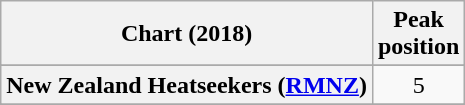<table class="wikitable sortable plainrowheaders" style="text-align:center">
<tr>
<th scope="col">Chart (2018)</th>
<th scope="col">Peak<br> position</th>
</tr>
<tr>
</tr>
<tr>
</tr>
<tr>
</tr>
<tr>
</tr>
<tr>
</tr>
<tr>
<th scope="row">New Zealand Heatseekers (<a href='#'>RMNZ</a>)</th>
<td>5</td>
</tr>
<tr>
</tr>
<tr>
</tr>
<tr>
</tr>
</table>
